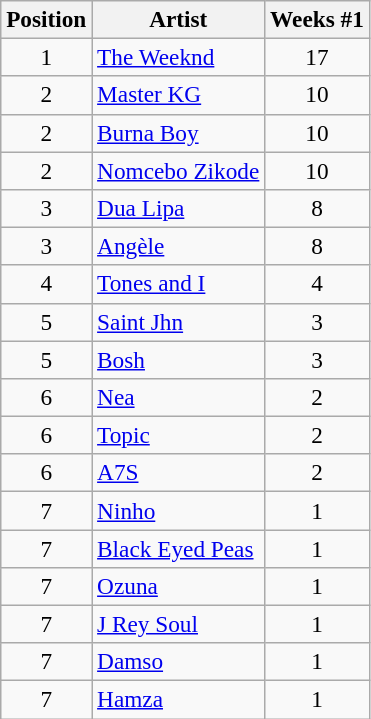<table class="wikitable sortable" style="font-size:97%;">
<tr>
<th>Position</th>
<th>Artist</th>
<th>Weeks #1</th>
</tr>
<tr>
<td align="center">1</td>
<td><a href='#'>The Weeknd</a></td>
<td align="center">17</td>
</tr>
<tr>
<td align="center">2</td>
<td><a href='#'>Master KG</a></td>
<td align="center">10</td>
</tr>
<tr>
<td align="center">2</td>
<td><a href='#'>Burna Boy</a></td>
<td align="center">10</td>
</tr>
<tr>
<td align="center">2</td>
<td><a href='#'>Nomcebo Zikode</a></td>
<td align="center">10</td>
</tr>
<tr>
<td align="center">3</td>
<td><a href='#'>Dua Lipa</a></td>
<td align="center">8</td>
</tr>
<tr>
<td align="center">3</td>
<td><a href='#'>Angèle</a></td>
<td align="center">8</td>
</tr>
<tr>
<td align="center">4</td>
<td><a href='#'>Tones and I</a></td>
<td align="center">4</td>
</tr>
<tr>
<td align="center">5</td>
<td><a href='#'>Saint Jhn</a></td>
<td align="center">3</td>
</tr>
<tr>
<td align="center">5</td>
<td><a href='#'>Bosh</a></td>
<td align="center">3</td>
</tr>
<tr>
<td align="center">6</td>
<td><a href='#'>Nea</a></td>
<td align="center">2</td>
</tr>
<tr>
<td align="center">6</td>
<td><a href='#'>Topic</a></td>
<td align="center">2</td>
</tr>
<tr>
<td align="center">6</td>
<td><a href='#'>A7S</a></td>
<td align="center">2</td>
</tr>
<tr>
<td align="center">7</td>
<td><a href='#'>Ninho</a></td>
<td align="center">1</td>
</tr>
<tr>
<td align="center">7</td>
<td><a href='#'>Black Eyed Peas</a></td>
<td align="center">1</td>
</tr>
<tr>
<td align="center">7</td>
<td><a href='#'>Ozuna</a></td>
<td align="center">1</td>
</tr>
<tr>
<td align="center">7</td>
<td><a href='#'>J Rey Soul</a></td>
<td align="center">1</td>
</tr>
<tr>
<td align="center">7</td>
<td><a href='#'>Damso</a></td>
<td align="center">1</td>
</tr>
<tr>
<td align="center">7</td>
<td><a href='#'>Hamza</a></td>
<td align="center">1</td>
</tr>
</table>
